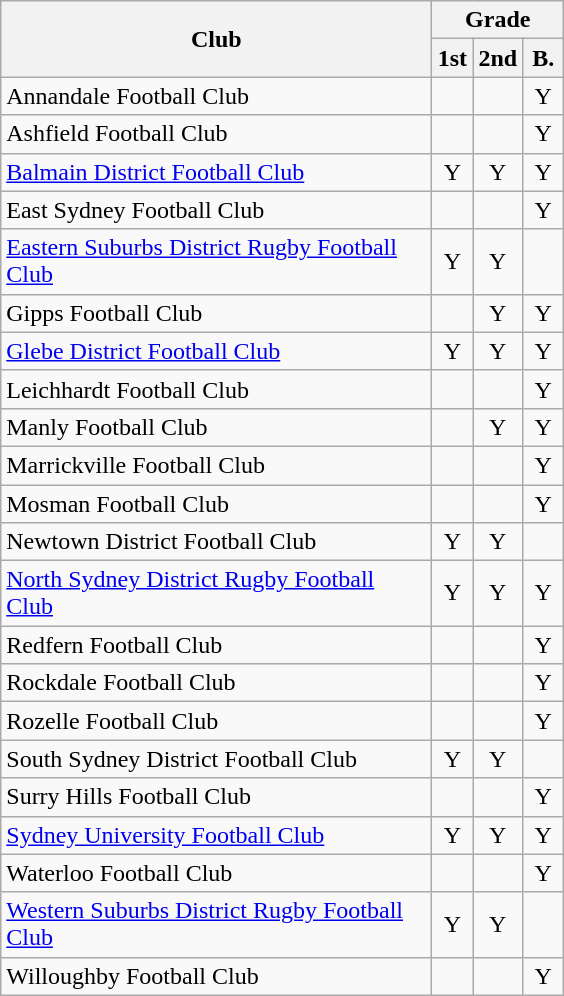<table class="wikitable sortable mw-collapsible" style="text-align:center;">
<tr>
<th width="280" rowspan="2">Club</th>
<th colspan="3">Grade</th>
</tr>
<tr>
<th width="20" abbr="First">1st</th>
<th width="20" abbr="Second">2nd</th>
<th width="20" abbr="Boroughs">B.</th>
</tr>
<tr>
<td style="text-align:left;">Annandale Football Club</td>
<td></td>
<td></td>
<td>Y</td>
</tr>
<tr>
<td style="text-align:left;"> Ashfield Football Club</td>
<td></td>
<td></td>
<td>Y</td>
</tr>
<tr>
<td style="text-align:left;"> <a href='#'>Balmain District Football Club</a></td>
<td>Y</td>
<td>Y</td>
<td>Y</td>
</tr>
<tr>
<td style="text-align:left;"> East Sydney Football Club</td>
<td></td>
<td></td>
<td>Y</td>
</tr>
<tr>
<td style="text-align:left;"> <a href='#'>Eastern Suburbs District Rugby Football Club</a></td>
<td>Y</td>
<td>Y</td>
<td></td>
</tr>
<tr>
<td style="text-align:left;">Gipps Football Club</td>
<td></td>
<td>Y</td>
<td>Y</td>
</tr>
<tr>
<td style="text-align:left;"> <a href='#'>Glebe District Football Club</a></td>
<td>Y</td>
<td>Y</td>
<td>Y</td>
</tr>
<tr>
<td style="text-align:left;">Leichhardt Football Club</td>
<td></td>
<td></td>
<td>Y</td>
</tr>
<tr>
<td style="text-align:left;">Manly Football Club</td>
<td></td>
<td>Y</td>
<td>Y</td>
</tr>
<tr>
<td style="text-align:left;">Marrickville Football Club</td>
<td></td>
<td></td>
<td>Y</td>
</tr>
<tr>
<td style="text-align:left;"> Mosman Football Club</td>
<td></td>
<td></td>
<td>Y</td>
</tr>
<tr>
<td style="text-align:left;"> Newtown District Football Club</td>
<td>Y</td>
<td>Y</td>
<td></td>
</tr>
<tr>
<td style="text-align:left;"> <a href='#'>North Sydney District Rugby Football Club</a></td>
<td>Y</td>
<td>Y</td>
<td>Y</td>
</tr>
<tr>
<td style="text-align:left;"> Redfern Football Club</td>
<td></td>
<td></td>
<td>Y</td>
</tr>
<tr>
<td style="text-align:left;">Rockdale Football Club</td>
<td></td>
<td></td>
<td>Y</td>
</tr>
<tr>
<td style="text-align:left;">Rozelle Football Club</td>
<td></td>
<td></td>
<td>Y</td>
</tr>
<tr>
<td style="text-align:left;"> South Sydney District Football Club</td>
<td>Y</td>
<td>Y</td>
<td></td>
</tr>
<tr>
<td style="text-align:left;">Surry Hills Football Club</td>
<td></td>
<td></td>
<td>Y</td>
</tr>
<tr>
<td style="text-align:left;"> <a href='#'>Sydney University Football Club</a></td>
<td>Y</td>
<td>Y</td>
<td>Y</td>
</tr>
<tr>
<td style="text-align:left;">Waterloo Football Club</td>
<td></td>
<td></td>
<td>Y</td>
</tr>
<tr>
<td style="text-align:left;"> <a href='#'>Western Suburbs District Rugby Football Club</a></td>
<td>Y</td>
<td>Y</td>
<td></td>
</tr>
<tr>
<td style="text-align:left;">Willoughby Football Club</td>
<td></td>
<td></td>
<td>Y</td>
</tr>
</table>
